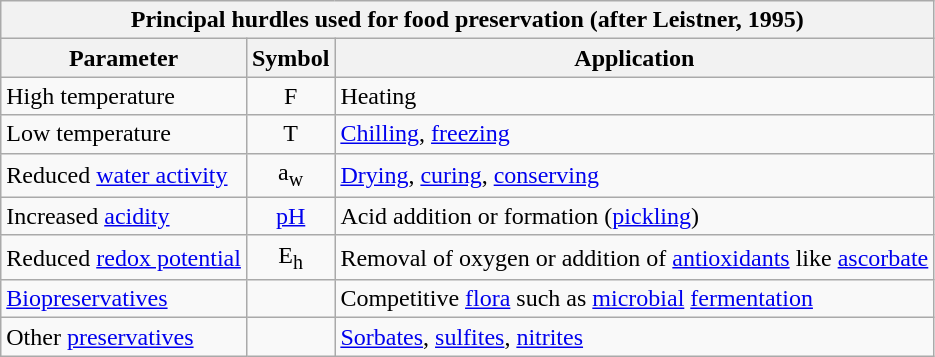<table class="wikitable">
<tr>
<th colspan="3"  style="text-align:center; width:560px;">Principal hurdles used for food preservation (after Leistner, 1995)</th>
</tr>
<tr>
<th>Parameter</th>
<th>Symbol</th>
<th>Application</th>
</tr>
<tr>
<td>High temperature</td>
<td style="text-align:center;">F</td>
<td>Heating</td>
</tr>
<tr>
<td>Low temperature</td>
<td style="text-align:center;">T</td>
<td><a href='#'>Chilling</a>, <a href='#'>freezing</a></td>
</tr>
<tr>
<td>Reduced <a href='#'>water activity</a></td>
<td style="text-align:center;">a<sub>w</sub></td>
<td><a href='#'>Drying</a>, <a href='#'>curing</a>, <a href='#'>conserving</a></td>
</tr>
<tr>
<td>Increased <a href='#'>acidity</a></td>
<td style="text-align:center;"><a href='#'>pH</a></td>
<td>Acid addition or formation (<a href='#'>pickling</a>)</td>
</tr>
<tr>
<td>Reduced <a href='#'>redox potential</a></td>
<td style="text-align:center;">E<sub>h </sub></td>
<td>Removal of oxygen or addition of <a href='#'>antioxidants</a> like <a href='#'>ascorbate</a></td>
</tr>
<tr>
<td><a href='#'>Biopreservatives</a></td>
<td></td>
<td>Competitive <a href='#'>flora</a> such as <a href='#'>microbial</a> <a href='#'>fermentation</a></td>
</tr>
<tr>
<td>Other <a href='#'>preservatives</a></td>
<td></td>
<td><a href='#'>Sorbates</a>, <a href='#'>sulfites</a>, <a href='#'>nitrites</a></td>
</tr>
</table>
